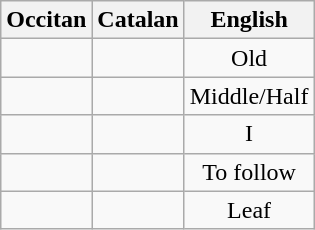<table class="wikitable" style="text-align:center;">
<tr>
<th>Occitan</th>
<th>Catalan</th>
<th>English</th>
</tr>
<tr>
<td></td>
<td></td>
<td>Old</td>
</tr>
<tr>
<td></td>
<td></td>
<td>Middle/Half</td>
</tr>
<tr>
<td></td>
<td></td>
<td>I</td>
</tr>
<tr>
<td></td>
<td></td>
<td>To follow</td>
</tr>
<tr>
<td></td>
<td></td>
<td>Leaf</td>
</tr>
</table>
